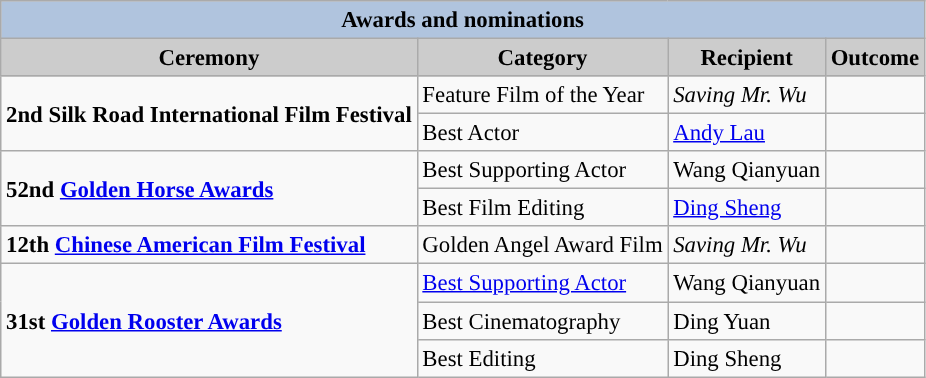<table class="wikitable" style="font-size:95%;" ;>
<tr style="background:#ccc; text-align:center;">
<th colspan="4" style="background: LightSteelBlue;">Awards and nominations</th>
</tr>
<tr style="background:#ccc; text-align:center;">
<th style="background:#ccc">Ceremony</th>
<th style="background:#ccc">Category</th>
<th style="background:#ccc">Recipient</th>
<th style="background:#ccc">Outcome</th>
</tr>
<tr>
<td rowspan=2><strong>2nd Silk Road International Film Festival</strong></td>
<td>Feature Film of the Year</td>
<td><em>Saving Mr. Wu</em></td>
<td></td>
</tr>
<tr>
<td>Best Actor</td>
<td><a href='#'>Andy Lau</a></td>
<td></td>
</tr>
<tr>
<td rowspan=2><strong>52nd <a href='#'>Golden Horse Awards</a></strong></td>
<td>Best Supporting Actor</td>
<td>Wang Qianyuan</td>
<td></td>
</tr>
<tr>
<td>Best Film Editing</td>
<td><a href='#'>Ding Sheng</a></td>
<td></td>
</tr>
<tr>
<td><strong>12th <a href='#'>Chinese American Film Festival</a></strong></td>
<td>Golden Angel Award Film</td>
<td><em>Saving Mr. Wu</em></td>
<td></td>
</tr>
<tr>
<td rowspan=3><strong>31st <a href='#'>Golden Rooster Awards</a></strong></td>
<td><a href='#'>Best Supporting Actor</a></td>
<td>Wang Qianyuan</td>
<td></td>
</tr>
<tr>
<td>Best Cinematography</td>
<td>Ding Yuan</td>
<td></td>
</tr>
<tr>
<td>Best Editing</td>
<td>Ding Sheng</td>
<td></td>
</tr>
</table>
